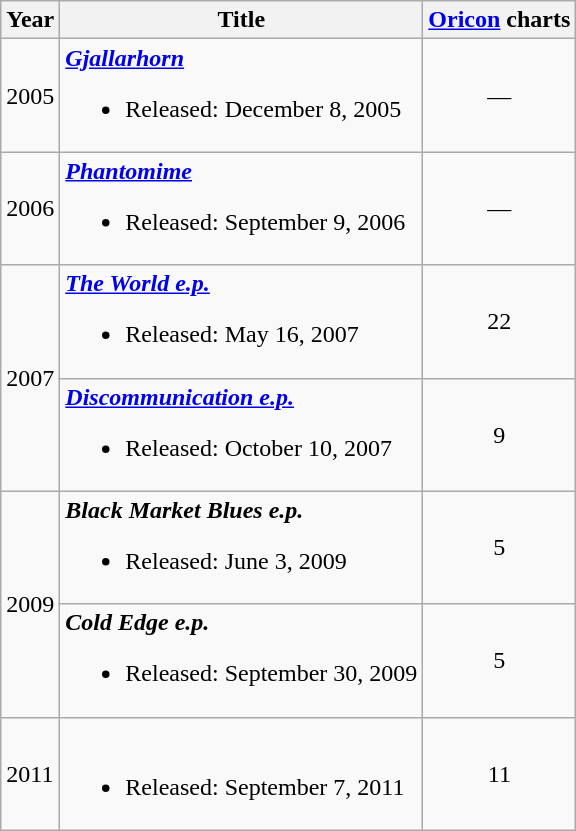<table class="wikitable">
<tr>
<th>Year</th>
<th>Title</th>
<th><a href='#'>Oricon</a> charts</th>
</tr>
<tr>
<td>2005</td>
<td><strong><em><a href='#'>Gjallarhorn</a></em></strong><br><ul><li>Released: December 8, 2005</li></ul></td>
<td align="center">—</td>
</tr>
<tr>
<td>2006</td>
<td><strong><em><a href='#'>Phantomime</a></em></strong><br><ul><li>Released: September 9, 2006</li></ul></td>
<td align="center">—</td>
</tr>
<tr>
<td rowspan="2">2007</td>
<td><strong><em><a href='#'>The World e.p.</a></em></strong><br><ul><li>Released: May 16, 2007</li></ul></td>
<td align="center">22</td>
</tr>
<tr>
<td><strong><em><a href='#'>Discommunication e.p.</a></em></strong><br><ul><li>Released: October 10, 2007</li></ul></td>
<td align="center">9</td>
</tr>
<tr>
<td rowspan="2">2009</td>
<td><strong><em>Black Market Blues e.p.</em></strong><br><ul><li>Released: June 3, 2009</li></ul></td>
<td align="center">5</td>
</tr>
<tr>
<td><strong><em>Cold Edge e.p.</em></strong><br><ul><li>Released: September 30, 2009</li></ul></td>
<td align="center">5</td>
</tr>
<tr>
<td>2011</td>
<td><br><ul><li>Released: September 7, 2011</li></ul></td>
<td align="center">11</td>
</tr>
</table>
